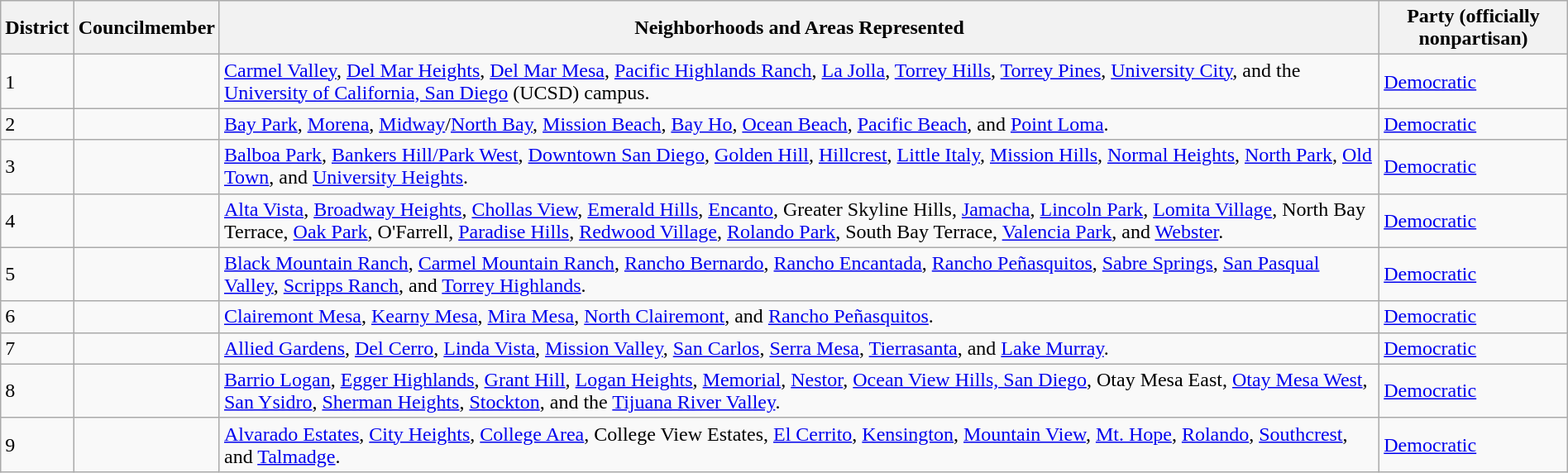<table class="wikitable" width="100%">
<tr>
<th>District</th>
<th>Councilmember</th>
<th>Neighborhoods and Areas Represented</th>
<th>Party (officially nonpartisan)</th>
</tr>
<tr>
<td>1</td>
<td> </td>
<td><a href='#'>Carmel Valley</a>, <a href='#'>Del Mar Heights</a>, <a href='#'>Del Mar Mesa</a>, <a href='#'>Pacific Highlands Ranch</a>, <a href='#'>La Jolla</a>, <a href='#'>Torrey Hills</a>, <a href='#'>Torrey Pines</a>, <a href='#'>University City</a>, and the <a href='#'>University of California, San Diego</a> (UCSD) campus.</td>
<td><a href='#'>Democratic</a></td>
</tr>
<tr>
<td>2</td>
<td> </td>
<td><a href='#'>Bay Park</a>, <a href='#'>Morena</a>, <a href='#'>Midway</a>/<a href='#'>North Bay</a>, <a href='#'>Mission Beach</a>, <a href='#'>Bay Ho</a>, <a href='#'>Ocean Beach</a>, <a href='#'>Pacific Beach</a>, and <a href='#'>Point Loma</a>.</td>
<td><a href='#'>Democratic</a></td>
</tr>
<tr>
<td>3</td>
<td> </td>
<td><a href='#'>Balboa Park</a>, <a href='#'>Bankers Hill/Park West</a>, <a href='#'>Downtown San Diego</a>, <a href='#'>Golden Hill</a>, <a href='#'>Hillcrest</a>, <a href='#'>Little Italy</a>, <a href='#'>Mission Hills</a>, <a href='#'>Normal Heights</a>, <a href='#'>North Park</a>, <a href='#'>Old Town</a>, and <a href='#'>University Heights</a>.</td>
<td><a href='#'>Democratic</a></td>
</tr>
<tr>
<td>4</td>
<td> </td>
<td><a href='#'>Alta Vista</a>, <a href='#'>Broadway Heights</a>, <a href='#'>Chollas View</a>, <a href='#'>Emerald Hills</a>, <a href='#'>Encanto</a>, Greater Skyline Hills, <a href='#'>Jamacha</a>, <a href='#'>Lincoln Park</a>, <a href='#'>Lomita Village</a>, North Bay Terrace, <a href='#'>Oak Park</a>, O'Farrell, <a href='#'>Paradise Hills</a>, <a href='#'>Redwood Village</a>, <a href='#'>Rolando Park</a>, South Bay Terrace, <a href='#'>Valencia Park</a>, and <a href='#'>Webster</a>.</td>
<td><a href='#'>Democratic</a></td>
</tr>
<tr>
<td>5</td>
<td> </td>
<td><a href='#'>Black Mountain Ranch</a>, <a href='#'>Carmel Mountain Ranch</a>, <a href='#'>Rancho Bernardo</a>, <a href='#'>Rancho Encantada</a>, <a href='#'>Rancho Peñasquitos</a>, <a href='#'>Sabre Springs</a>, <a href='#'>San Pasqual Valley</a>, <a href='#'>Scripps Ranch</a>, and <a href='#'>Torrey Highlands</a>.</td>
<td><a href='#'>Democratic</a></td>
</tr>
<tr>
<td>6</td>
<td> </td>
<td><a href='#'>Clairemont Mesa</a>, <a href='#'>Kearny Mesa</a>, <a href='#'>Mira Mesa</a>, <a href='#'>North Clairemont</a>, and <a href='#'>Rancho Peñasquitos</a>.</td>
<td><a href='#'>Democratic</a></td>
</tr>
<tr>
<td>7</td>
<td> </td>
<td><a href='#'>Allied Gardens</a>, <a href='#'>Del Cerro</a>, <a href='#'>Linda Vista</a>, <a href='#'>Mission Valley</a>, <a href='#'>San Carlos</a>, <a href='#'>Serra Mesa</a>, <a href='#'>Tierrasanta</a>, and <a href='#'>Lake Murray</a>.</td>
<td><a href='#'>Democratic</a></td>
</tr>
<tr>
<td>8</td>
<td> </td>
<td><a href='#'>Barrio Logan</a>, <a href='#'>Egger Highlands</a>, <a href='#'>Grant Hill</a>, <a href='#'>Logan Heights</a>, <a href='#'>Memorial</a>, <a href='#'>Nestor</a>, <a href='#'>Ocean View Hills, San Diego</a>, Otay Mesa East, <a href='#'>Otay Mesa West</a>, <a href='#'>San Ysidro</a>, <a href='#'>Sherman Heights</a>, <a href='#'>Stockton</a>, and the <a href='#'>Tijuana River Valley</a>.</td>
<td><a href='#'>Democratic</a></td>
</tr>
<tr>
<td>9</td>
<td> </td>
<td><a href='#'>Alvarado Estates</a>, <a href='#'>City Heights</a>, <a href='#'>College Area</a>, College View Estates, <a href='#'>El Cerrito</a>, <a href='#'>Kensington</a>, <a href='#'>Mountain View</a>, <a href='#'>Mt. Hope</a>, <a href='#'>Rolando</a>, <a href='#'>Southcrest</a>, and <a href='#'>Talmadge</a>.</td>
<td><a href='#'>Democratic</a></td>
</tr>
</table>
